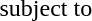<table>
<tr>
<td colspan="2"></td>
<td></td>
</tr>
<tr>
<td>subject to</td>
<td></td>
<td></td>
</tr>
<tr>
<td></td>
<td></td>
<td></td>
<td></td>
</tr>
</table>
